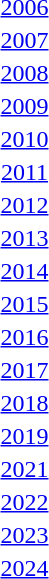<table>
<tr>
<td align="center"><a href='#'>2006</a></td>
<td></td>
<td></td>
<td></td>
</tr>
<tr>
<td align="center"><a href='#'>2007</a></td>
<td></td>
<td></td>
<td></td>
</tr>
<tr>
<td align="center"><a href='#'>2008</a></td>
<td></td>
<td></td>
<td></td>
</tr>
<tr>
<td align="center"><a href='#'>2009</a></td>
<td></td>
<td></td>
<td></td>
</tr>
<tr>
<td align="center"><a href='#'>2010</a></td>
<td></td>
<td></td>
<td></td>
</tr>
<tr>
<td align="center"><a href='#'>2011</a></td>
<td></td>
<td></td>
<td></td>
</tr>
<tr>
<td align="center"><a href='#'>2012</a></td>
<td></td>
<td></td>
<td></td>
</tr>
<tr>
<td align="center"><a href='#'>2013</a></td>
<td></td>
<td></td>
<td></td>
</tr>
<tr>
<td align="center"><a href='#'>2014</a></td>
<td></td>
<td></td>
<td></td>
</tr>
<tr>
<td align="center"><a href='#'>2015</a></td>
<td></td>
<td></td>
<td></td>
</tr>
<tr>
<td align="center"><a href='#'>2016</a></td>
<td></td>
<td></td>
<td></td>
</tr>
<tr>
<td align="center"><a href='#'>2017</a></td>
<td></td>
<td></td>
<td></td>
</tr>
<tr>
<td align="center"><a href='#'>2018</a></td>
<td></td>
<td></td>
<td></td>
</tr>
<tr>
<td align="center"><a href='#'>2019</a></td>
<td></td>
<td></td>
<td></td>
</tr>
<tr>
<td align="center"><a href='#'>2021</a></td>
<td></td>
<td></td>
<td></td>
</tr>
<tr>
<td align="center"><a href='#'>2022</a></td>
<td></td>
<td></td>
<td></td>
</tr>
<tr>
<td align="center"><a href='#'>2023</a></td>
<td></td>
<td></td>
<td></td>
</tr>
<tr>
<td align="center"><a href='#'>2024</a></td>
<td></td>
<td></td>
<td></td>
</tr>
</table>
